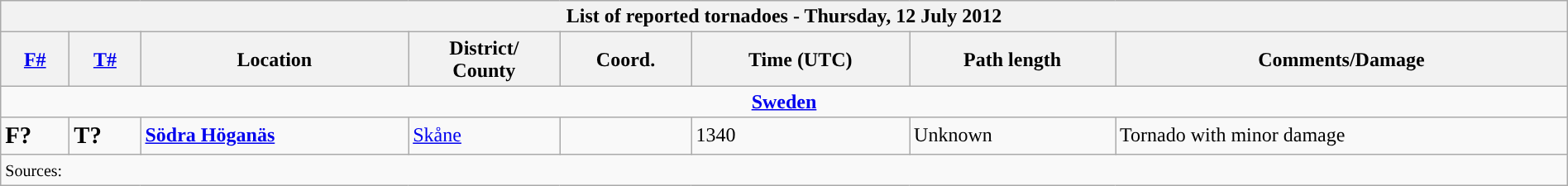<table class="wikitable collapsible" width="100%">
<tr>
<th colspan="8">List of reported tornadoes - Thursday, 12 July 2012</th>
</tr>
<tr>
<th><a href='#'>F#</a></th>
<th><a href='#'>T#</a></th>
<th>Location</th>
<th>District/<br>County</th>
<th>Coord.</th>
<th>Time (UTC)</th>
<th>Path length</th>
<th>Comments/Damage</th>
</tr>
<tr>
<td colspan="8" align=center><strong><a href='#'>Sweden</a></strong></td>
</tr>
<tr>
<td><big><strong>F?</strong></big></td>
<td><big><strong>T?</strong></big></td>
<td><strong><a href='#'>Södra Höganäs</a></strong></td>
<td><a href='#'>Skåne</a></td>
<td></td>
<td>1340</td>
<td>Unknown</td>
<td>Tornado with minor damage</td>
</tr>
<tr>
<td colspan="8"><small>Sources:  </small></td>
</tr>
</table>
